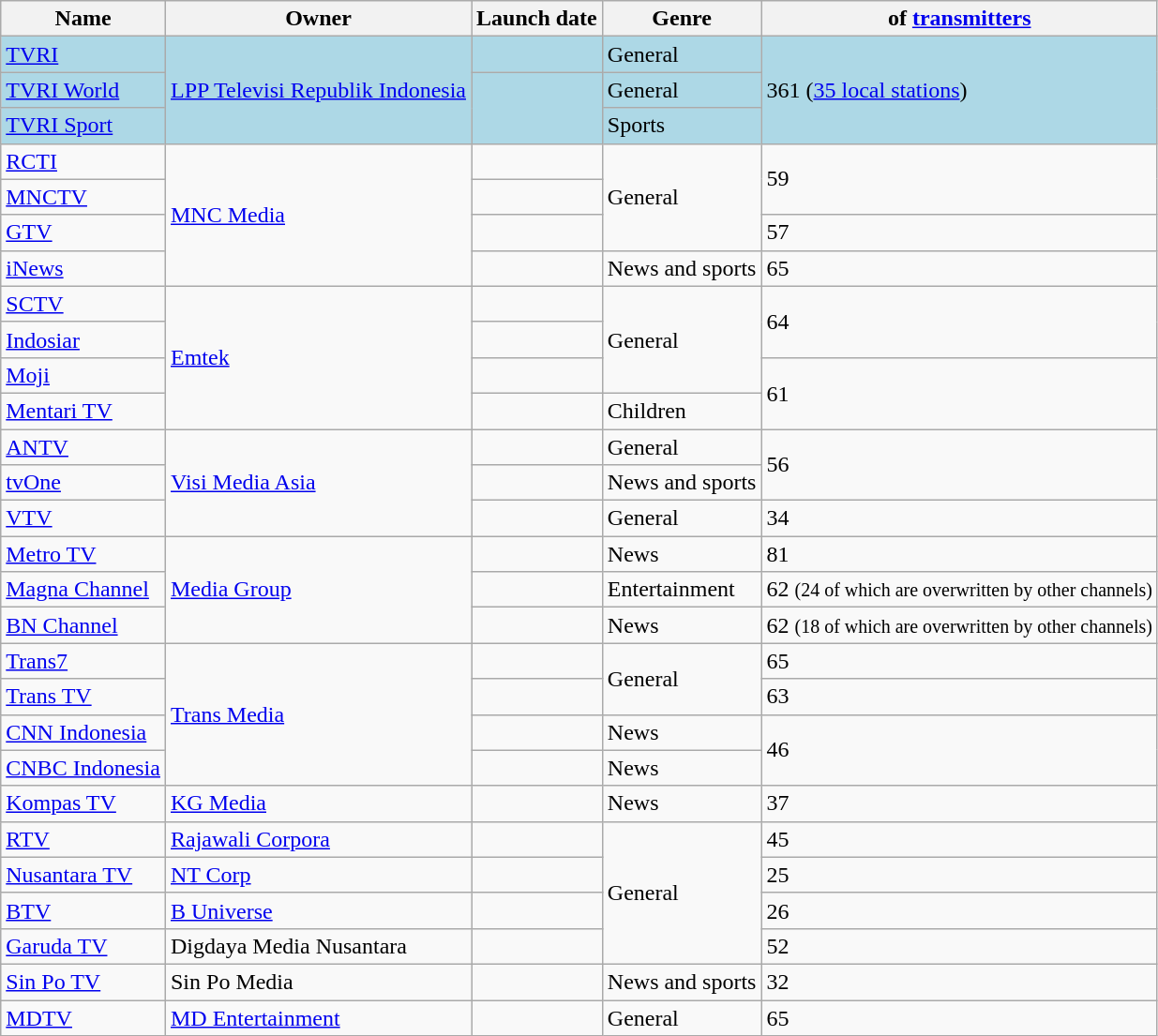<table class="wikitable sortable">
<tr>
<th>Name</th>
<th>Owner</th>
<th>Launch date</th>
<th>Genre</th>
<th> of <a href='#'>transmitters</a></th>
</tr>
<tr bgcolor="#add8e6">
<td><a href='#'>TVRI</a></td>
<td rowspan="3"><a href='#'>LPP Televisi Republik Indonesia</a></td>
<td></td>
<td>General</td>
<td rowspan="3">361 (<a href='#'>35 local stations</a>)</td>
</tr>
<tr bgcolor="#add8e6">
<td><a href='#'>TVRI World</a></td>
<td rowspan="2"></td>
<td>General</td>
</tr>
<tr bgcolor="#add8e6">
<td><a href='#'>TVRI Sport</a></td>
<td>Sports</td>
</tr>
<tr>
<td><a href='#'>RCTI</a></td>
<td rowspan="4"><a href='#'>MNC Media</a></td>
<td></td>
<td rowspan="3">General</td>
<td rowspan="2">59</td>
</tr>
<tr>
<td><a href='#'>MNCTV</a></td>
<td></td>
</tr>
<tr>
<td><a href='#'>GTV</a></td>
<td></td>
<td>57</td>
</tr>
<tr>
<td><a href='#'>iNews</a></td>
<td></td>
<td>News and sports</td>
<td>65</td>
</tr>
<tr>
<td><a href='#'>SCTV</a></td>
<td rowspan="4"><a href='#'>Emtek</a></td>
<td></td>
<td rowspan="3">General</td>
<td rowspan="2">64</td>
</tr>
<tr>
<td><a href='#'>Indosiar</a></td>
<td></td>
</tr>
<tr>
<td><a href='#'>Moji</a></td>
<td></td>
<td rowspan="2">61</td>
</tr>
<tr>
<td><a href='#'>Mentari TV</a></td>
<td></td>
<td>Children</td>
</tr>
<tr>
<td><a href='#'>ANTV</a></td>
<td rowspan="3"><a href='#'>Visi Media Asia</a></td>
<td></td>
<td>General</td>
<td rowspan="2">56</td>
</tr>
<tr>
<td><a href='#'>tvOne</a></td>
<td></td>
<td>News and sports</td>
</tr>
<tr>
<td><a href='#'>VTV</a></td>
<td></td>
<td>General</td>
<td>34</td>
</tr>
<tr>
<td><a href='#'>Metro TV</a></td>
<td rowspan="3"><a href='#'>Media Group</a></td>
<td></td>
<td>News</td>
<td>81</td>
</tr>
<tr>
<td><a href='#'>Magna Channel</a></td>
<td></td>
<td>Entertainment</td>
<td>62 <small>(24 of which are overwritten by other channels)</small></td>
</tr>
<tr>
<td><a href='#'>BN Channel</a></td>
<td></td>
<td>News</td>
<td>62 <small>(18 of which are overwritten by other channels)</small></td>
</tr>
<tr>
<td><a href='#'>Trans7</a></td>
<td rowspan="4"><a href='#'>Trans Media</a></td>
<td></td>
<td rowspan="2">General</td>
<td>65</td>
</tr>
<tr>
<td><a href='#'>Trans TV</a></td>
<td></td>
<td>63</td>
</tr>
<tr>
<td><a href='#'>CNN Indonesia</a></td>
<td></td>
<td>News</td>
<td rowspan="2">46</td>
</tr>
<tr>
<td><a href='#'>CNBC Indonesia</a></td>
<td></td>
<td>News</td>
</tr>
<tr>
<td><a href='#'>Kompas TV</a></td>
<td><a href='#'>KG Media</a></td>
<td></td>
<td>News</td>
<td>37</td>
</tr>
<tr>
<td><a href='#'>RTV</a></td>
<td><a href='#'>Rajawali Corpora</a></td>
<td></td>
<td rowspan="4">General</td>
<td>45</td>
</tr>
<tr>
<td><a href='#'>Nusantara TV</a></td>
<td><a href='#'>NT Corp</a></td>
<td></td>
<td>25</td>
</tr>
<tr>
<td><a href='#'>BTV</a></td>
<td><a href='#'>B Universe</a></td>
<td></td>
<td>26</td>
</tr>
<tr>
<td><a href='#'>Garuda TV</a></td>
<td>Digdaya Media Nusantara</td>
<td></td>
<td>52</td>
</tr>
<tr>
<td><a href='#'>Sin Po TV</a></td>
<td>Sin Po Media</td>
<td></td>
<td>News and sports</td>
<td>32</td>
</tr>
<tr>
<td><a href='#'>MDTV</a></td>
<td><a href='#'>MD Entertainment</a></td>
<td></td>
<td>General</td>
<td>65</td>
</tr>
</table>
